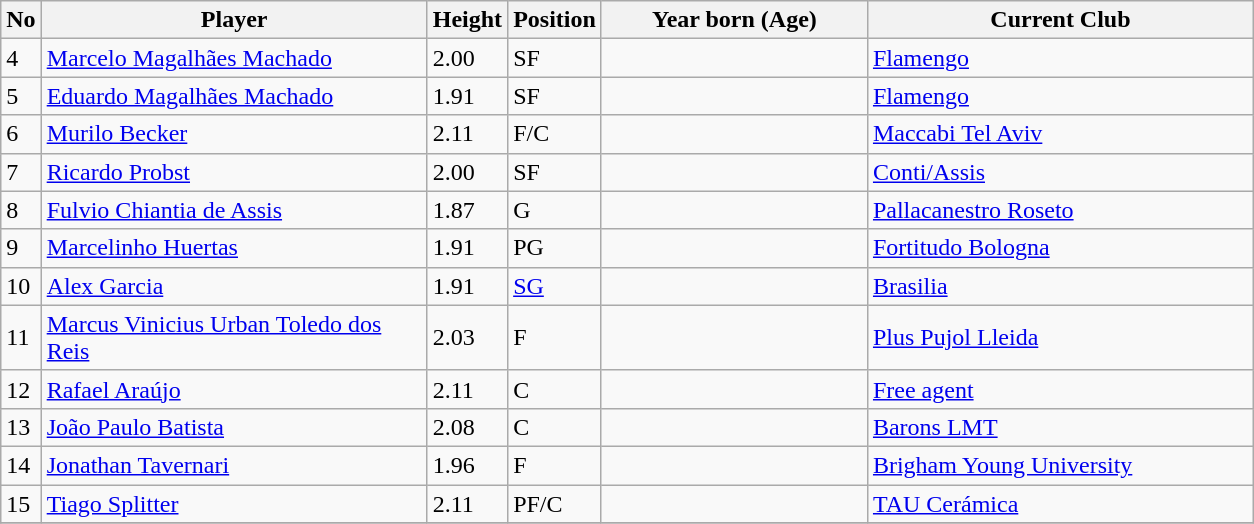<table class="wikitable">
<tr>
<th>No</th>
<th width=250>Player</th>
<th width=15>Height</th>
<th width=15>Position</th>
<th width=170>Year born (Age)</th>
<th width=250>Current Club</th>
</tr>
<tr>
<td>4</td>
<td><a href='#'>Marcelo Magalhães Machado</a></td>
<td>2.00</td>
<td>SF</td>
<td></td>
<td> <a href='#'>Flamengo</a></td>
</tr>
<tr>
<td>5</td>
<td><a href='#'>Eduardo Magalhães Machado</a></td>
<td>1.91</td>
<td>SF</td>
<td></td>
<td> <a href='#'>Flamengo</a></td>
</tr>
<tr>
<td>6</td>
<td><a href='#'>Murilo Becker</a></td>
<td>2.11</td>
<td>F/C</td>
<td></td>
<td> <a href='#'>Maccabi Tel Aviv</a></td>
</tr>
<tr>
<td>7</td>
<td><a href='#'>Ricardo Probst</a></td>
<td>2.00</td>
<td>SF</td>
<td></td>
<td> <a href='#'>Conti/Assis</a></td>
</tr>
<tr>
<td>8</td>
<td><a href='#'>Fulvio Chiantia de Assis</a></td>
<td>1.87</td>
<td>G</td>
<td></td>
<td> <a href='#'>Pallacanestro Roseto</a></td>
</tr>
<tr>
<td>9</td>
<td><a href='#'>Marcelinho Huertas</a></td>
<td>1.91</td>
<td>PG</td>
<td></td>
<td> <a href='#'>Fortitudo Bologna</a></td>
</tr>
<tr>
<td>10</td>
<td><a href='#'>Alex Garcia</a></td>
<td>1.91</td>
<td><a href='#'>SG</a></td>
<td></td>
<td> <a href='#'>Brasilia</a></td>
</tr>
<tr>
<td>11</td>
<td><a href='#'>Marcus Vinicius Urban Toledo dos Reis</a></td>
<td>2.03</td>
<td>F</td>
<td></td>
<td> <a href='#'>Plus Pujol Lleida</a></td>
</tr>
<tr>
<td>12</td>
<td><a href='#'>Rafael Araújo</a></td>
<td>2.11</td>
<td>C</td>
<td></td>
<td> <a href='#'>Free agent</a></td>
</tr>
<tr>
<td>13</td>
<td><a href='#'>João Paulo Batista</a></td>
<td>2.08</td>
<td>C</td>
<td></td>
<td> <a href='#'>Barons LMT</a></td>
</tr>
<tr>
<td>14</td>
<td><a href='#'>Jonathan Tavernari</a></td>
<td>1.96</td>
<td>F</td>
<td></td>
<td> <a href='#'>Brigham Young University</a></td>
</tr>
<tr>
<td>15</td>
<td><a href='#'>Tiago Splitter</a></td>
<td>2.11</td>
<td>PF/C</td>
<td></td>
<td> <a href='#'>TAU Cerámica</a></td>
</tr>
<tr>
</tr>
</table>
